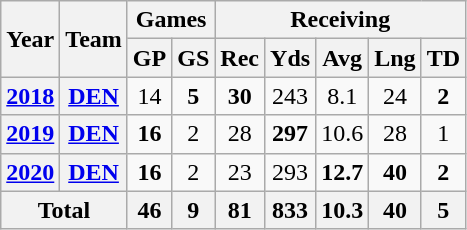<table class=wikitable style="text-align:center;">
<tr>
<th rowspan="2">Year</th>
<th rowspan="2">Team</th>
<th colspan="2">Games</th>
<th colspan="6">Receiving</th>
</tr>
<tr>
<th>GP</th>
<th>GS</th>
<th>Rec</th>
<th>Yds</th>
<th>Avg</th>
<th>Lng</th>
<th>TD</th>
</tr>
<tr>
<th><a href='#'>2018</a></th>
<th><a href='#'>DEN</a></th>
<td>14</td>
<td><strong>5</strong></td>
<td><strong>30</strong></td>
<td>243</td>
<td>8.1</td>
<td>24</td>
<td><strong>2</strong></td>
</tr>
<tr>
<th><a href='#'>2019</a></th>
<th><a href='#'>DEN</a></th>
<td><strong>16</strong></td>
<td>2</td>
<td>28</td>
<td><strong>297</strong></td>
<td>10.6</td>
<td>28</td>
<td>1</td>
</tr>
<tr>
<th><a href='#'>2020</a></th>
<th><a href='#'>DEN</a></th>
<td><strong>16</strong></td>
<td>2</td>
<td>23</td>
<td>293</td>
<td><strong>12.7</strong></td>
<td><strong>40</strong></td>
<td><strong>2</strong></td>
</tr>
<tr>
<th colspan="2">Total</th>
<th>46</th>
<th>9</th>
<th>81</th>
<th>833</th>
<th>10.3</th>
<th>40</th>
<th>5</th>
</tr>
</table>
